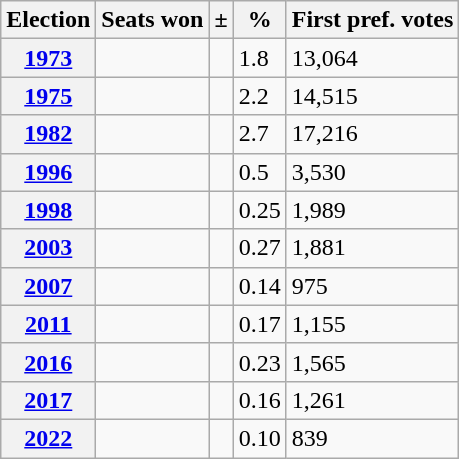<table class="wikitable">
<tr>
<th>Election</th>
<th>Seats won</th>
<th>±</th>
<th>%</th>
<th>First pref. votes</th>
</tr>
<tr>
<th><a href='#'>1973</a></th>
<td></td>
<td></td>
<td>1.8</td>
<td>13,064</td>
</tr>
<tr>
<th><a href='#'>1975</a></th>
<td></td>
<td></td>
<td>2.2</td>
<td>14,515</td>
</tr>
<tr>
<th><a href='#'>1982</a></th>
<td></td>
<td></td>
<td>2.7</td>
<td>17,216</td>
</tr>
<tr>
<th><a href='#'>1996</a></th>
<td></td>
<td></td>
<td>0.5</td>
<td>3,530</td>
</tr>
<tr>
<th><a href='#'>1998</a></th>
<td></td>
<td></td>
<td>0.25</td>
<td>1,989</td>
</tr>
<tr>
<th><a href='#'>2003</a></th>
<td></td>
<td></td>
<td>0.27</td>
<td>1,881</td>
</tr>
<tr>
<th><a href='#'>2007</a></th>
<td></td>
<td></td>
<td>0.14</td>
<td>975</td>
</tr>
<tr>
<th><a href='#'>2011</a></th>
<td></td>
<td></td>
<td>0.17</td>
<td>1,155</td>
</tr>
<tr>
<th><a href='#'>2016</a></th>
<td></td>
<td></td>
<td>0.23</td>
<td>1,565</td>
</tr>
<tr>
<th><a href='#'>2017</a></th>
<td></td>
<td></td>
<td>0.16</td>
<td>1,261</td>
</tr>
<tr>
<th><a href='#'>2022</a></th>
<td></td>
<td></td>
<td>0.10</td>
<td>839</td>
</tr>
</table>
